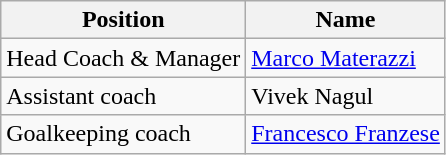<table class="wikitable">
<tr>
<th>Position</th>
<th>Name</th>
</tr>
<tr>
<td>Head Coach & Manager</td>
<td> <a href='#'>Marco Materazzi</a></td>
</tr>
<tr>
<td>Assistant coach</td>
<td> Vivek Nagul</td>
</tr>
<tr>
<td>Goalkeeping coach</td>
<td> <a href='#'>Francesco Franzese</a></td>
</tr>
</table>
